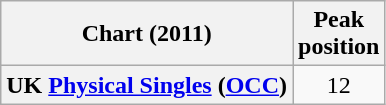<table class="wikitable sortable plainrowheaders" style="text-align:center">
<tr>
<th scope="col">Chart (2011)</th>
<th scope="col">Peak<br>position</th>
</tr>
<tr>
<th scope="row">UK <a href='#'>Physical Singles</a> (<a href='#'>OCC</a>)</th>
<td>12</td>
</tr>
</table>
